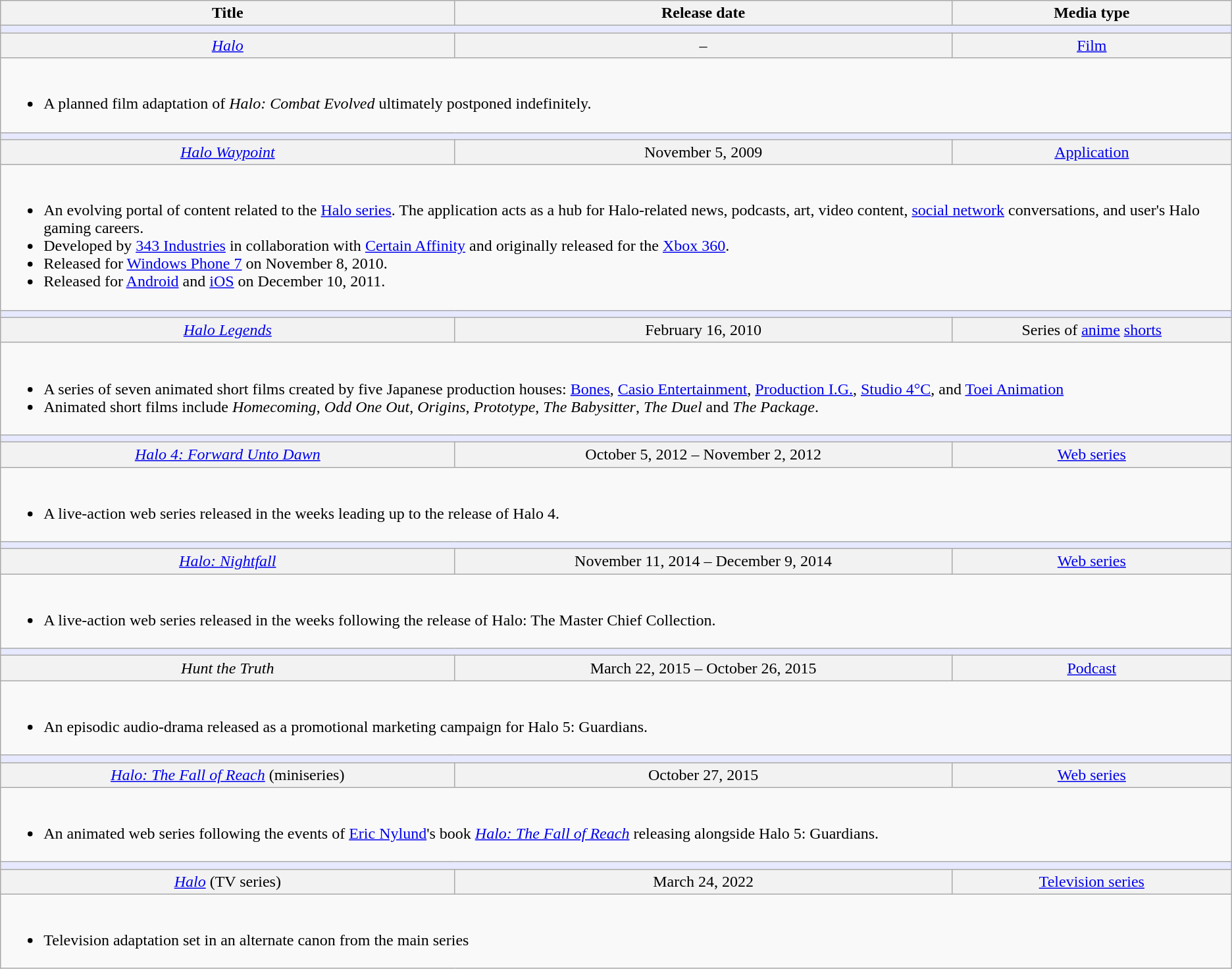<table class="wikitable">
<tr style="text-align: center;">
<th>Title</th>
<th>Release date</th>
<th>Media type</th>
</tr>
<tr>
<td colspan="3" bgcolor="#e6e9ff"></td>
</tr>
<tr bgcolor="#F2F2F2" align="center">
<td><a href='#'><em>Halo</em></a></td>
<td>–</td>
<td><a href='#'>Film</a></td>
</tr>
<tr>
<td colspan="3" style="border: none; vertical-align: top;"><br><ul><li>A planned film adaptation of <em>Halo: Combat Evolved</em> ultimately postponed indefinitely.</li></ul></td>
</tr>
<tr>
<td colspan="3" bgcolor="#e6e9ff"></td>
</tr>
<tr bgcolor="#F2F2F2" align="center">
<td><em><a href='#'>Halo Waypoint</a></em></td>
<td>November 5, 2009</td>
<td><a href='#'>Application</a></td>
</tr>
<tr>
<td colspan="3" style="border: none; vertical-align: top;"><br><ul><li>An evolving portal of content related to the <a href='#'>Halo series</a>. The application acts as a hub for Halo-related news, podcasts, art, video content, <a href='#'>social network</a> conversations, and user's Halo gaming careers.</li><li>Developed by <a href='#'>343 Industries</a> in collaboration with <a href='#'>Certain Affinity</a> and originally released for the <a href='#'>Xbox 360</a>.</li><li>Released for <a href='#'>Windows Phone 7</a> on November 8, 2010.</li><li>Released for <a href='#'>Android</a> and <a href='#'>iOS</a> on December 10, 2011.</li></ul></td>
</tr>
<tr>
<td colspan="3" bgcolor="#e6e9ff"></td>
</tr>
<tr bgcolor="#F2F2F2" align="center">
<td><em><a href='#'>Halo Legends</a></em></td>
<td>February 16, 2010</td>
<td>Series of <a href='#'>anime</a> <a href='#'>shorts</a></td>
</tr>
<tr>
<td colspan="3" style="border: none; vertical-align: top;"><br><ul><li>A series of seven animated short films created by five Japanese production houses: <a href='#'>Bones</a>, <a href='#'>Casio Entertainment</a>, <a href='#'>Production I.G.</a>, <a href='#'>Studio 4°C</a>, and <a href='#'>Toei Animation</a></li><li>Animated short films include <em>Homecoming</em>, <em>Odd One Out</em>, <em>Origins</em>, <em>Prototype</em>, <em>The Babysitter</em>, <em>The Duel</em> and <em>The Package</em>.</li></ul></td>
</tr>
<tr>
<td colspan="3" bgcolor="#e6e9ff"></td>
</tr>
<tr bgcolor="#F2F2F2" align="center">
<td><em><a href='#'>Halo 4: Forward Unto Dawn</a></em></td>
<td>October 5, 2012 – November 2, 2012</td>
<td><a href='#'>Web series</a></td>
</tr>
<tr>
<td colspan="3" style="border: none; vertical-align: top;"><br><ul><li>A live-action web series released in the weeks leading up to the release of Halo 4.</li></ul></td>
</tr>
<tr>
<td colspan="3" bgcolor="#e6e9ff"></td>
</tr>
<tr bgcolor="#F2F2F2" align="center">
<td><em><a href='#'>Halo: Nightfall</a></em></td>
<td>November 11, 2014 – December 9, 2014</td>
<td><a href='#'>Web series</a></td>
</tr>
<tr>
<td colspan="3" style="border: none; vertical-align: top;"><br><ul><li>A live-action web series released in the weeks following the release of Halo: The Master Chief Collection.</li></ul></td>
</tr>
<tr>
<td colspan="3" bgcolor="#e6e9ff"></td>
</tr>
<tr bgcolor="#F2F2F2" align="center">
<td><em>Hunt the Truth</em></td>
<td>March 22, 2015 – October 26, 2015</td>
<td><a href='#'>Podcast</a></td>
</tr>
<tr>
<td colspan="3" style="border: none; vertical-align: top;"><br><ul><li>An episodic audio-drama released as a promotional marketing campaign for Halo 5: Guardians.</li></ul></td>
</tr>
<tr>
<td colspan="3" bgcolor="#e6e9ff"></td>
</tr>
<tr bgcolor="#F2F2F2" align="center">
<td><em><a href='#'>Halo: The Fall of Reach</a></em> (miniseries)</td>
<td>October 27, 2015</td>
<td><a href='#'>Web series</a></td>
</tr>
<tr>
<td colspan="3" style="border: none; vertical-align: top;"><br><ul><li>An animated web series following the events of <a href='#'>Eric Nylund</a>'s book <em><a href='#'>Halo: The Fall of Reach</a></em> releasing alongside Halo 5: Guardians.</li></ul></td>
</tr>
<tr>
<td colspan="3" bgcolor="#e6e9ff"></td>
</tr>
<tr bgcolor="#F2F2F2" align="center">
<td><em><a href='#'>Halo</a></em> (TV series)</td>
<td>March 24, 2022</td>
<td><a href='#'>Television series</a></td>
</tr>
<tr>
<td colspan="3" style="border: none; vertical-align: top;"><br><ul><li>Television adaptation set in an alternate canon from the main series</li></ul></td>
</tr>
</table>
